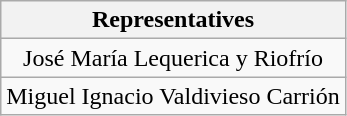<table class="wikitable" style="text-align:center; ">
<tr>
<th>Representatives</th>
</tr>
<tr>
<td>José María Lequerica y Riofrío</td>
</tr>
<tr>
<td>Miguel Ignacio Valdivieso Carrión</td>
</tr>
</table>
